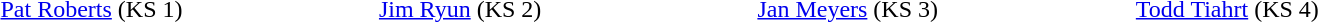<table width="80%">
<tr>
<td width="20%"><a href='#'>Pat Roberts</a> (KS 1)</td>
<td width="20%"><a href='#'>Jim Ryun</a> (KS 2)</td>
<td width="20%"><a href='#'>Jan Meyers</a> (KS 3)</td>
<td width="20%"><a href='#'>Todd Tiahrt</a> (KS 4)</td>
</tr>
</table>
